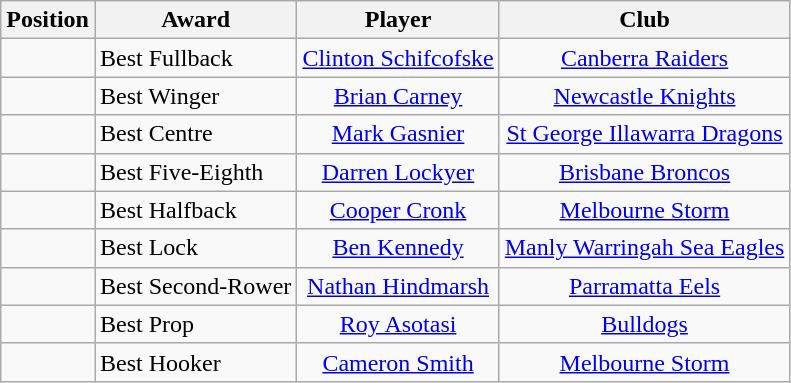<table class="wikitable" style="text-align:center;">
<tr>
<th>Position</th>
<th>Award</th>
<th>Player</th>
<th>Club</th>
</tr>
<tr>
<td></td>
<td style="text-align:left;">Best Fullback</td>
<td><a href='#'>Clinton Schifcofske</a></td>
<td><a href='#'>Canberra Raiders</a></td>
</tr>
<tr>
<td></td>
<td style="text-align:left;">Best Winger</td>
<td><a href='#'>Brian Carney</a></td>
<td><a href='#'>Newcastle Knights</a></td>
</tr>
<tr>
<td></td>
<td style="text-align:left;">Best Centre</td>
<td><a href='#'>Mark Gasnier</a></td>
<td><a href='#'>St George Illawarra Dragons</a></td>
</tr>
<tr>
<td></td>
<td style="text-align:left;">Best Five-Eighth</td>
<td><a href='#'>Darren Lockyer</a></td>
<td><a href='#'>Brisbane Broncos</a></td>
</tr>
<tr>
<td></td>
<td style="text-align:left;">Best Halfback</td>
<td><a href='#'>Cooper Cronk</a></td>
<td><a href='#'>Melbourne Storm</a></td>
</tr>
<tr>
<td></td>
<td style="text-align:left;">Best Lock</td>
<td><a href='#'>Ben Kennedy</a></td>
<td><a href='#'>Manly Warringah Sea Eagles</a></td>
</tr>
<tr>
<td></td>
<td style="text-align:left;">Best Second-Rower</td>
<td><a href='#'>Nathan Hindmarsh</a></td>
<td><a href='#'>Parramatta Eels</a></td>
</tr>
<tr>
<td></td>
<td style="text-align:left;">Best Prop</td>
<td><a href='#'>Roy Asotasi</a></td>
<td><a href='#'>Bulldogs</a></td>
</tr>
<tr>
<td></td>
<td style="text-align:left;">Best Hooker</td>
<td><a href='#'>Cameron Smith</a></td>
<td><a href='#'>Melbourne Storm</a></td>
</tr>
</table>
